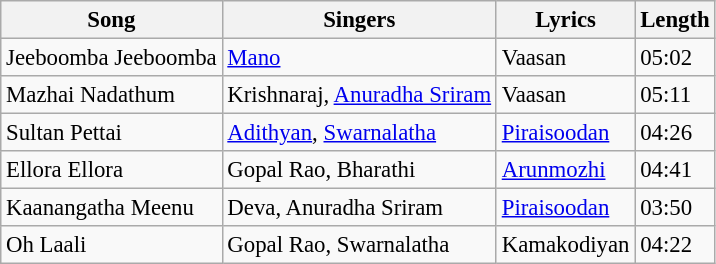<table class="wikitable" style="font-size: 95%;">
<tr>
<th>Song</th>
<th>Singers</th>
<th>Lyrics</th>
<th>Length</th>
</tr>
<tr>
<td>Jeeboomba Jeeboomba</td>
<td><a href='#'>Mano</a></td>
<td>Vaasan</td>
<td>05:02</td>
</tr>
<tr>
<td>Mazhai Nadathum</td>
<td>Krishnaraj, <a href='#'>Anuradha Sriram</a></td>
<td>Vaasan</td>
<td>05:11</td>
</tr>
<tr>
<td>Sultan Pettai</td>
<td><a href='#'>Adithyan</a>, <a href='#'>Swarnalatha</a></td>
<td><a href='#'>Piraisoodan</a></td>
<td>04:26</td>
</tr>
<tr>
<td>Ellora Ellora</td>
<td>Gopal Rao, Bharathi</td>
<td><a href='#'>Arunmozhi</a></td>
<td>04:41</td>
</tr>
<tr>
<td>Kaanangatha Meenu</td>
<td>Deva, Anuradha Sriram</td>
<td><a href='#'>Piraisoodan</a></td>
<td>03:50</td>
</tr>
<tr>
<td>Oh Laali</td>
<td>Gopal Rao, Swarnalatha</td>
<td>Kamakodiyan</td>
<td>04:22</td>
</tr>
</table>
